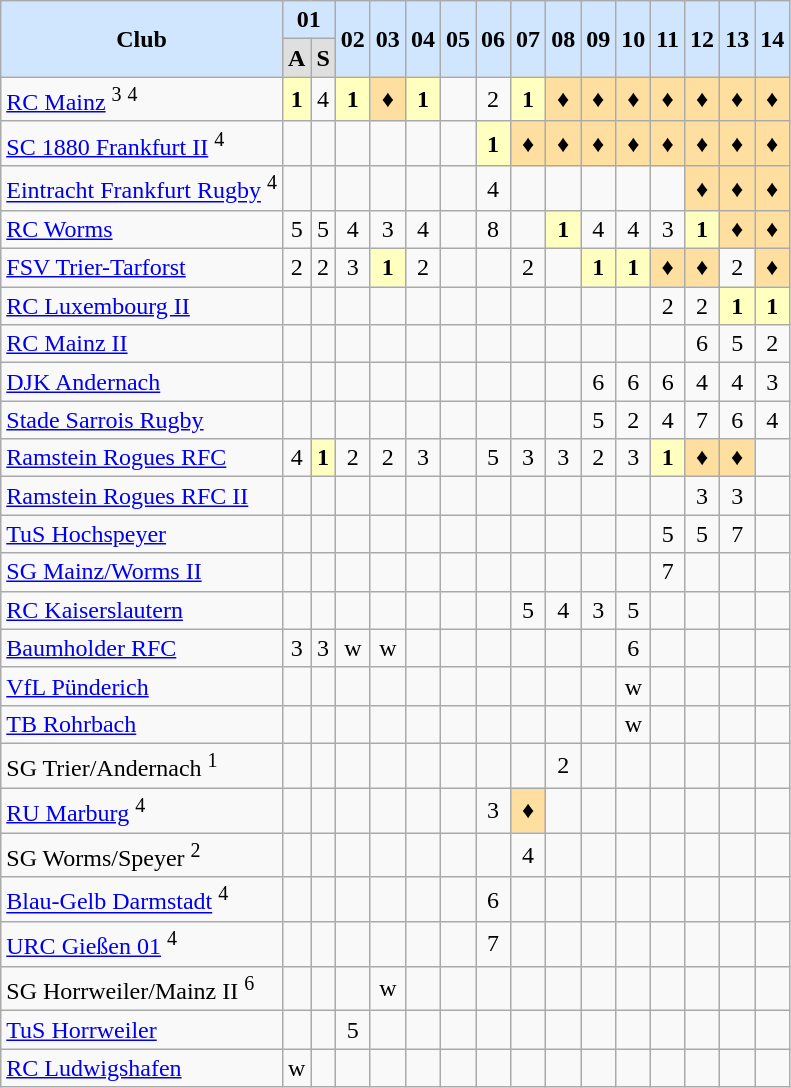<table class="wikitable">
<tr align="center" bgcolor="#D0E6FF">
<td rowspan=2><strong>Club</strong></td>
<td colspan=2><strong>01</strong></td>
<td rowspan=2><strong>02</strong></td>
<td rowspan=2><strong>03</strong></td>
<td rowspan=2><strong>04</strong></td>
<td rowspan=2><strong>05</strong></td>
<td rowspan=2><strong>06</strong></td>
<td rowspan=2><strong>07</strong></td>
<td rowspan=2><strong>08</strong></td>
<td rowspan=2><strong>09</strong></td>
<td rowspan=2><strong>10</strong></td>
<td rowspan=2><strong>11</strong></td>
<td rowspan=2><strong>12</strong></td>
<td rowspan=2><strong>13</strong></td>
<td rowspan=2><strong>14</strong></td>
</tr>
<tr align="center" bgcolor="#dfdfdf">
<td><strong>A</strong></td>
<td><strong>S</strong></td>
</tr>
<tr align="center">
<td align="left"><a href='#'>RC Mainz</a> <sup>3</sup> <sup>4</sup></td>
<td bgcolor="#ffffbf"><strong>1</strong></td>
<td>4</td>
<td bgcolor="#ffffbf"><strong>1</strong></td>
<td bgcolor="#ffdf9f"><strong>♦</strong></td>
<td bgcolor="#ffffbf"><strong>1</strong></td>
<td></td>
<td>2</td>
<td bgcolor="#ffffbf"><strong>1</strong></td>
<td bgcolor="#ffdf9f"><strong>♦</strong></td>
<td bgcolor="#ffdf9f"><strong>♦</strong></td>
<td bgcolor="#ffdf9f"><strong>♦</strong></td>
<td bgcolor="#ffdf9f"><strong>♦</strong></td>
<td bgcolor="#ffdf9f"><strong>♦</strong></td>
<td bgcolor="#ffdf9f"><strong>♦</strong></td>
<td bgcolor="#ffdf9f"><strong>♦</strong></td>
</tr>
<tr align="center">
<td align="left"><a href='#'>SC 1880 Frankfurt II</a> <sup>4</sup></td>
<td></td>
<td></td>
<td></td>
<td></td>
<td></td>
<td></td>
<td bgcolor="#ffffbf"><strong>1</strong></td>
<td bgcolor="#ffdf9f"><strong>♦</strong></td>
<td bgcolor="#ffdf9f"><strong>♦</strong></td>
<td bgcolor="#ffdf9f"><strong>♦</strong></td>
<td bgcolor="#ffdf9f"><strong>♦</strong></td>
<td bgcolor="#ffdf9f"><strong>♦</strong></td>
<td bgcolor="#ffdf9f"><strong>♦</strong></td>
<td bgcolor="#ffdf9f"><strong>♦</strong></td>
<td bgcolor="#ffdf9f"><strong>♦</strong></td>
</tr>
<tr align="center">
<td align="left"><a href='#'>Eintracht Frankfurt Rugby</a> <sup>4</sup></td>
<td></td>
<td></td>
<td></td>
<td></td>
<td></td>
<td></td>
<td>4</td>
<td></td>
<td></td>
<td></td>
<td></td>
<td></td>
<td bgcolor="#ffdf9f"><strong>♦</strong></td>
<td bgcolor="#ffdf9f"><strong>♦</strong></td>
<td bgcolor="#ffdf9f"><strong>♦</strong></td>
</tr>
<tr align="center">
<td align="left"><a href='#'>RC Worms</a></td>
<td>5</td>
<td>5</td>
<td>4</td>
<td>3</td>
<td>4</td>
<td></td>
<td>8</td>
<td></td>
<td bgcolor="#ffffbf"><strong>1</strong></td>
<td>4</td>
<td>4</td>
<td>3</td>
<td bgcolor="#ffffbf"><strong>1</strong></td>
<td bgcolor="#ffdf9f"><strong>♦</strong></td>
<td bgcolor="#ffdf9f"><strong>♦</strong></td>
</tr>
<tr align="center">
<td align="left"><a href='#'>FSV Trier-Tarforst</a></td>
<td>2</td>
<td>2</td>
<td>3</td>
<td bgcolor="#ffffbf"><strong>1</strong></td>
<td>2</td>
<td></td>
<td></td>
<td>2</td>
<td></td>
<td bgcolor="#ffffbf"><strong>1</strong></td>
<td bgcolor="#ffffbf"><strong>1</strong></td>
<td bgcolor="#ffdf9f"><strong>♦</strong></td>
<td bgcolor="#ffdf9f"><strong>♦</strong></td>
<td>2</td>
<td bgcolor="#ffdf9f"><strong>♦</strong></td>
</tr>
<tr align="center">
<td align="left"><a href='#'>RC Luxembourg II</a></td>
<td></td>
<td></td>
<td></td>
<td></td>
<td></td>
<td></td>
<td></td>
<td></td>
<td></td>
<td></td>
<td></td>
<td>2</td>
<td>2</td>
<td bgcolor="#ffffbf"><strong>1</strong></td>
<td bgcolor="#ffffbf"><strong>1</strong></td>
</tr>
<tr align="center">
<td align="left"><a href='#'>RC Mainz II</a></td>
<td></td>
<td></td>
<td></td>
<td></td>
<td></td>
<td></td>
<td></td>
<td></td>
<td></td>
<td></td>
<td></td>
<td></td>
<td>6</td>
<td>5</td>
<td>2</td>
</tr>
<tr align="center">
<td align="left"><a href='#'>DJK Andernach</a></td>
<td></td>
<td></td>
<td></td>
<td></td>
<td></td>
<td></td>
<td></td>
<td></td>
<td></td>
<td>6</td>
<td>6</td>
<td>6</td>
<td>4</td>
<td>4</td>
<td>3</td>
</tr>
<tr align="center">
<td align="left"><a href='#'>Stade Sarrois Rugby</a></td>
<td></td>
<td></td>
<td></td>
<td></td>
<td></td>
<td></td>
<td></td>
<td></td>
<td></td>
<td>5</td>
<td>2</td>
<td>4</td>
<td>7</td>
<td>6</td>
<td>4</td>
</tr>
<tr align="center">
<td align="left"><a href='#'>Ramstein Rogues RFC</a></td>
<td>4</td>
<td bgcolor="#ffffbf"><strong>1</strong></td>
<td>2</td>
<td>2</td>
<td>3</td>
<td></td>
<td>5</td>
<td>3</td>
<td>3</td>
<td>2</td>
<td>3</td>
<td bgcolor="#ffffbf"><strong>1</strong></td>
<td bgcolor="#ffdf9f"><strong>♦</strong></td>
<td bgcolor="#ffdf9f"><strong>♦</strong></td>
<td></td>
</tr>
<tr align="center">
<td align="left"><a href='#'>Ramstein Rogues RFC II</a></td>
<td></td>
<td></td>
<td></td>
<td></td>
<td></td>
<td></td>
<td></td>
<td></td>
<td></td>
<td></td>
<td></td>
<td></td>
<td>3</td>
<td>3</td>
<td></td>
</tr>
<tr align="center">
<td align="left"><a href='#'>TuS Hochspeyer</a></td>
<td></td>
<td></td>
<td></td>
<td></td>
<td></td>
<td></td>
<td></td>
<td></td>
<td></td>
<td></td>
<td></td>
<td>5</td>
<td>5</td>
<td>7</td>
<td></td>
</tr>
<tr align="center">
<td align="left"><a href='#'>SG Mainz/Worms II</a></td>
<td></td>
<td></td>
<td></td>
<td></td>
<td></td>
<td></td>
<td></td>
<td></td>
<td></td>
<td></td>
<td></td>
<td>7</td>
<td></td>
<td></td>
<td></td>
</tr>
<tr align="center">
<td align="left"><a href='#'>RC Kaiserslautern</a></td>
<td></td>
<td></td>
<td></td>
<td></td>
<td></td>
<td></td>
<td></td>
<td>5</td>
<td>4</td>
<td>3</td>
<td>5</td>
<td></td>
<td></td>
<td></td>
<td></td>
</tr>
<tr align="center">
<td align="left"><a href='#'>Baumholder RFC</a></td>
<td>3</td>
<td>3</td>
<td>w</td>
<td>w</td>
<td></td>
<td></td>
<td></td>
<td></td>
<td></td>
<td></td>
<td>6</td>
<td></td>
<td></td>
<td></td>
<td></td>
</tr>
<tr align="center">
<td align="left"><a href='#'>VfL Pünderich</a></td>
<td></td>
<td></td>
<td></td>
<td></td>
<td></td>
<td></td>
<td></td>
<td></td>
<td></td>
<td></td>
<td>w</td>
<td></td>
<td></td>
<td></td>
<td></td>
</tr>
<tr align="center">
<td align="left"><a href='#'>TB Rohrbach</a></td>
<td></td>
<td></td>
<td></td>
<td></td>
<td></td>
<td></td>
<td></td>
<td></td>
<td></td>
<td></td>
<td>w</td>
<td></td>
<td></td>
<td></td>
<td></td>
</tr>
<tr align="center">
<td align="left">SG Trier/Andernach <sup>1</sup></td>
<td></td>
<td></td>
<td></td>
<td></td>
<td></td>
<td></td>
<td></td>
<td></td>
<td>2</td>
<td></td>
<td></td>
<td></td>
<td></td>
<td></td>
<td></td>
</tr>
<tr align="center">
<td align="left"><a href='#'>RU Marburg</a> <sup>4</sup></td>
<td></td>
<td></td>
<td></td>
<td></td>
<td></td>
<td></td>
<td>3</td>
<td bgcolor="#ffdf9f"><strong>♦</strong></td>
<td></td>
<td></td>
<td></td>
<td></td>
<td></td>
<td></td>
<td></td>
</tr>
<tr align="center">
<td align="left">SG Worms/Speyer <sup>2</sup></td>
<td></td>
<td></td>
<td></td>
<td></td>
<td></td>
<td></td>
<td></td>
<td>4</td>
<td></td>
<td></td>
<td></td>
<td></td>
<td></td>
<td></td>
<td></td>
</tr>
<tr align="center">
<td align="left"><a href='#'>Blau-Gelb Darmstadt</a> <sup>4</sup></td>
<td></td>
<td></td>
<td></td>
<td></td>
<td></td>
<td></td>
<td>6</td>
<td></td>
<td></td>
<td></td>
<td></td>
<td></td>
<td></td>
<td></td>
<td></td>
</tr>
<tr align="center">
<td align="left"><a href='#'>URC Gießen 01</a> <sup>4</sup></td>
<td></td>
<td></td>
<td></td>
<td></td>
<td></td>
<td></td>
<td>7</td>
<td></td>
<td></td>
<td></td>
<td></td>
<td></td>
<td></td>
<td></td>
<td></td>
</tr>
<tr align="center">
<td align="left">SG Horrweiler/Mainz II <sup>6</sup></td>
<td></td>
<td></td>
<td></td>
<td>w</td>
<td></td>
<td></td>
<td></td>
<td></td>
<td></td>
<td></td>
<td></td>
<td></td>
<td></td>
<td></td>
<td></td>
</tr>
<tr align="center">
<td align="left"><a href='#'>TuS Horrweiler</a></td>
<td></td>
<td></td>
<td>5</td>
<td></td>
<td></td>
<td></td>
<td></td>
<td></td>
<td></td>
<td></td>
<td></td>
<td></td>
<td></td>
<td></td>
<td></td>
</tr>
<tr align="center">
<td align="left"><a href='#'>RC Ludwigshafen</a></td>
<td>w</td>
<td></td>
<td></td>
<td></td>
<td></td>
<td></td>
<td></td>
<td></td>
<td></td>
<td></td>
<td></td>
<td></td>
<td></td>
<td></td>
<td></td>
</tr>
</table>
